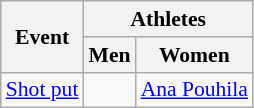<table class=wikitable style="font-size:90%">
<tr>
<th rowspan=2>Event</th>
<th colspan=2>Athletes</th>
</tr>
<tr>
<th>Men</th>
<th>Women</th>
</tr>
<tr>
<td><a href='#'>Shot put</a></td>
<td></td>
<td><a href='#'>Ana Pouhila</a></td>
</tr>
</table>
